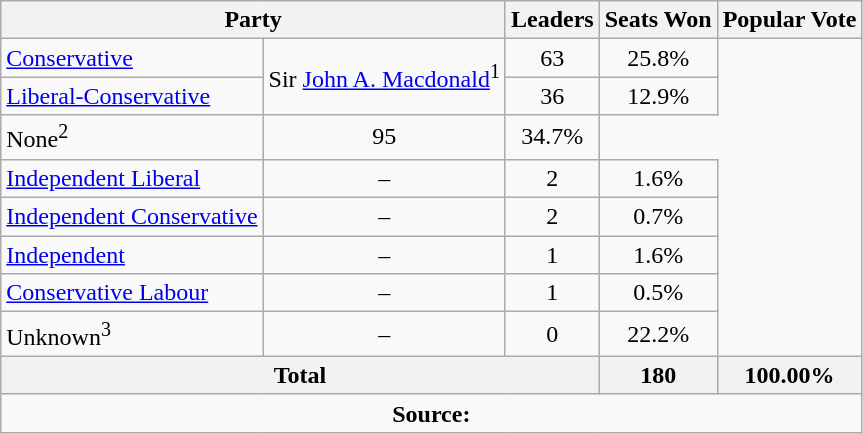<table class="wikitable">
<tr>
<th colspan="2">Party</th>
<th>Leaders</th>
<th>Seats Won</th>
<th>Popular Vote</th>
</tr>
<tr>
<td><a href='#'>Conservative</a></td>
<td rowspan=2>Sir <a href='#'>John A. Macdonald</a><sup>1</sup></td>
<td align=center>63</td>
<td align=center>25.8%</td>
</tr>
<tr>
<td><a href='#'>Liberal-Conservative</a></td>
<td align=center>36</td>
<td align=center>12.9%</td>
</tr>
<tr>
<td>None<sup>2</sup></td>
<td align=center>95</td>
<td align=center>34.7%</td>
</tr>
<tr>
<td><a href='#'>Independent Liberal</a></td>
<td align=center>–</td>
<td align=center>2</td>
<td align=center>1.6%</td>
</tr>
<tr>
<td><a href='#'>Independent Conservative</a></td>
<td align=center>–</td>
<td align=center>2</td>
<td align=center>0.7%</td>
</tr>
<tr>
<td><a href='#'>Independent</a></td>
<td align=center>–</td>
<td align=center>1</td>
<td align=center>1.6%</td>
</tr>
<tr>
<td><a href='#'>Conservative Labour</a></td>
<td align=center>–</td>
<td align=center>1</td>
<td align=center>0.5%</td>
</tr>
<tr>
<td>Unknown<sup>3</sup></td>
<td align=center>–</td>
<td align=center>0</td>
<td align=center>22.2%</td>
</tr>
<tr>
<th colspan=3 align=left>Total</th>
<th align=right>180</th>
<th align=right>100.00%</th>
</tr>
<tr>
<td align="center" colspan=5><strong>Source:</strong>  </td>
</tr>
</table>
